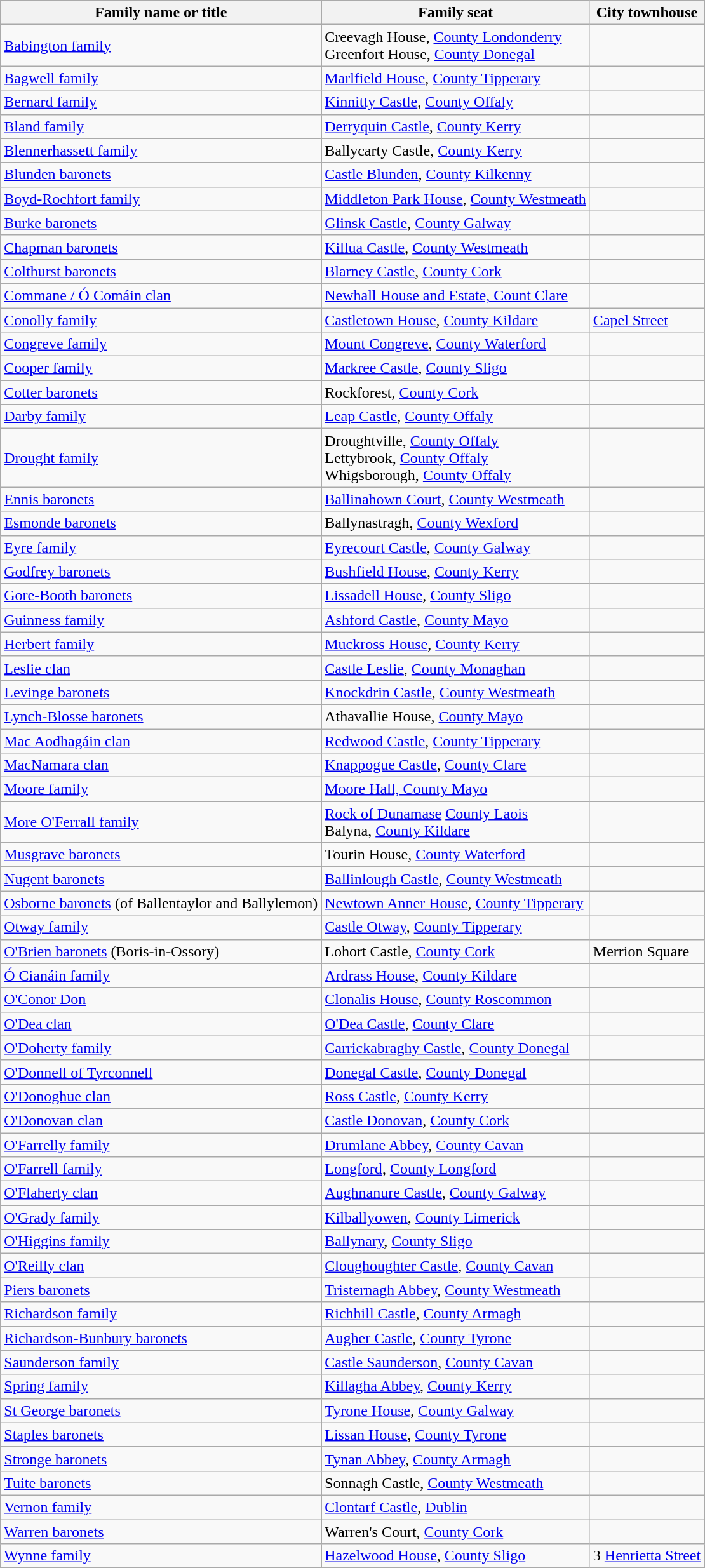<table class="wikitable" style="text-align:left">
<tr>
<th>Family name or title</th>
<th>Family seat</th>
<th>City townhouse</th>
</tr>
<tr>
<td><a href='#'>Babington family</a></td>
<td>Creevagh House, <a href='#'>County Londonderry</a><br>Greenfort House, <a href='#'>County Donegal</a></td>
<td></td>
</tr>
<tr>
<td><a href='#'>Bagwell family</a></td>
<td><a href='#'>Marlfield House</a>, <a href='#'>County Tipperary</a></td>
<td></td>
</tr>
<tr>
<td><a href='#'>Bernard family</a></td>
<td><a href='#'>Kinnitty Castle</a>, <a href='#'>County Offaly</a></td>
<td></td>
</tr>
<tr>
<td><a href='#'>Bland family</a></td>
<td><a href='#'>Derryquin Castle</a>, <a href='#'>County Kerry</a></td>
<td></td>
</tr>
<tr>
<td><a href='#'>Blennerhassett family</a></td>
<td>Ballycarty Castle, <a href='#'>County Kerry</a></td>
<td></td>
</tr>
<tr>
<td><a href='#'>Blunden baronets</a></td>
<td><a href='#'>Castle Blunden</a>, <a href='#'>County Kilkenny</a></td>
<td></td>
</tr>
<tr>
<td><a href='#'>Boyd-Rochfort family</a></td>
<td><a href='#'>Middleton Park House</a>, <a href='#'>County Westmeath</a></td>
<td></td>
</tr>
<tr>
<td><a href='#'>Burke baronets</a></td>
<td><a href='#'>Glinsk Castle</a>, <a href='#'>County Galway</a></td>
<td></td>
</tr>
<tr>
<td><a href='#'>Chapman baronets</a></td>
<td><a href='#'>Killua Castle</a>, <a href='#'>County Westmeath</a></td>
<td></td>
</tr>
<tr>
<td><a href='#'>Colthurst baronets</a></td>
<td><a href='#'>Blarney Castle</a>, <a href='#'>County Cork</a></td>
<td></td>
</tr>
<tr>
<td><a href='#'>Commane / Ó Comáin clan</a></td>
<td><a href='#'>Newhall House and Estate, Count Clare</a></td>
<td></td>
</tr>
<tr>
<td><a href='#'>Conolly family</a></td>
<td><a href='#'>Castletown House</a>, <a href='#'>County Kildare</a></td>
<td><a href='#'>Capel Street</a></td>
</tr>
<tr>
<td><a href='#'>Congreve family</a></td>
<td><a href='#'>Mount Congreve</a>, <a href='#'>County Waterford</a></td>
<td></td>
</tr>
<tr>
<td><a href='#'>Cooper family</a></td>
<td><a href='#'>Markree Castle</a>, <a href='#'>County Sligo</a></td>
<td></td>
</tr>
<tr>
<td><a href='#'>Cotter baronets</a></td>
<td>Rockforest, <a href='#'>County Cork</a></td>
<td></td>
</tr>
<tr>
<td><a href='#'>Darby family</a></td>
<td><a href='#'>Leap Castle</a>, <a href='#'>County Offaly</a></td>
<td></td>
</tr>
<tr>
<td><a href='#'>Drought family</a></td>
<td>Droughtville, <a href='#'>County Offaly</a><br>Lettybrook, <a href='#'>County Offaly</a><br>Whigsborough, <a href='#'>County Offaly</a></td>
<td></td>
</tr>
<tr>
<td><a href='#'>Ennis baronets</a></td>
<td><a href='#'>Ballinahown Court</a>, <a href='#'>County Westmeath</a></td>
<td></td>
</tr>
<tr>
<td><a href='#'>Esmonde baronets</a></td>
<td>Ballynastragh, <a href='#'>County Wexford</a></td>
<td></td>
</tr>
<tr>
<td><a href='#'>Eyre family</a></td>
<td><a href='#'>Eyrecourt Castle</a>, <a href='#'>County Galway</a></td>
<td></td>
</tr>
<tr>
<td><a href='#'>Godfrey baronets</a></td>
<td><a href='#'>Bushfield House</a>, <a href='#'>County Kerry</a></td>
<td></td>
</tr>
<tr>
<td><a href='#'>Gore-Booth baronets</a></td>
<td><a href='#'>Lissadell House</a>, <a href='#'>County Sligo</a></td>
<td></td>
</tr>
<tr>
<td><a href='#'>Guinness family</a></td>
<td><a href='#'>Ashford Castle</a>, <a href='#'>County Mayo</a></td>
<td></td>
</tr>
<tr>
<td><a href='#'>Herbert family</a></td>
<td><a href='#'>Muckross House</a>, <a href='#'>County Kerry</a></td>
<td></td>
</tr>
<tr>
<td><a href='#'>Leslie clan</a></td>
<td><a href='#'>Castle Leslie</a>, <a href='#'>County Monaghan</a></td>
<td></td>
</tr>
<tr>
<td><a href='#'>Levinge baronets</a></td>
<td><a href='#'>Knockdrin Castle</a>, <a href='#'>County Westmeath</a></td>
<td></td>
</tr>
<tr>
<td><a href='#'>Lynch-Blosse baronets</a></td>
<td>Athavallie House, <a href='#'>County Mayo</a></td>
<td></td>
</tr>
<tr>
<td><a href='#'>Mac Aodhagáin clan</a></td>
<td><a href='#'>Redwood Castle</a>, <a href='#'>County Tipperary</a></td>
<td></td>
</tr>
<tr>
<td><a href='#'>MacNamara clan</a></td>
<td><a href='#'>Knappogue Castle</a>, <a href='#'>County Clare</a></td>
<td></td>
</tr>
<tr>
<td><a href='#'>Moore family</a></td>
<td><a href='#'>Moore Hall, County Mayo</a></td>
<td></td>
</tr>
<tr>
<td><a href='#'>More O'Ferrall family</a></td>
<td><a href='#'>Rock of Dunamase</a> <a href='#'>County Laois</a><br>Balyna, <a href='#'>County Kildare</a></td>
<td></td>
</tr>
<tr>
<td><a href='#'>Musgrave baronets</a></td>
<td>Tourin House, <a href='#'>County Waterford</a></td>
<td></td>
</tr>
<tr>
<td><a href='#'>Nugent baronets</a></td>
<td><a href='#'>Ballinlough Castle</a>, <a href='#'>County Westmeath</a></td>
<td></td>
</tr>
<tr>
<td><a href='#'>Osborne baronets</a> (of Ballentaylor and Ballylemon)</td>
<td><a href='#'>Newtown Anner House</a>, <a href='#'>County Tipperary</a></td>
<td></td>
</tr>
<tr>
<td><a href='#'>Otway family</a></td>
<td><a href='#'>Castle Otway</a>, <a href='#'>County Tipperary</a></td>
<td></td>
</tr>
<tr>
<td><a href='#'>O'Brien baronets</a> (Boris-in-Ossory)</td>
<td>Lohort Castle, <a href='#'>County Cork</a></td>
<td>Merrion Square</td>
</tr>
<tr>
<td><a href='#'>Ó Cianáin family</a></td>
<td><a href='#'>Ardrass House</a>, <a href='#'>County Kildare</a></td>
<td></td>
</tr>
<tr>
<td><a href='#'>O'Conor Don</a></td>
<td><a href='#'>Clonalis House</a>, <a href='#'>County Roscommon</a></td>
<td></td>
</tr>
<tr>
<td><a href='#'>O'Dea clan</a></td>
<td><a href='#'>O'Dea Castle</a>, <a href='#'>County Clare</a></td>
<td></td>
</tr>
<tr>
<td><a href='#'>O'Doherty family</a></td>
<td><a href='#'>Carrickabraghy Castle</a>, <a href='#'>County Donegal</a></td>
<td></td>
</tr>
<tr>
<td><a href='#'>O'Donnell of Tyrconnell</a></td>
<td><a href='#'>Donegal Castle</a>, <a href='#'>County Donegal</a></td>
<td></td>
</tr>
<tr>
<td><a href='#'>O'Donoghue clan</a></td>
<td><a href='#'>Ross Castle</a>, <a href='#'>County Kerry</a></td>
<td></td>
</tr>
<tr>
<td><a href='#'>O'Donovan clan</a></td>
<td><a href='#'>Castle Donovan</a>, <a href='#'>County Cork</a></td>
<td></td>
</tr>
<tr>
<td><a href='#'>O'Farrelly family</a></td>
<td><a href='#'>Drumlane Abbey</a>, <a href='#'>County Cavan</a></td>
<td></td>
</tr>
<tr>
<td><a href='#'>O'Farrell family</a></td>
<td><a href='#'>Longford</a>, <a href='#'>County Longford</a></td>
<td></td>
</tr>
<tr>
<td><a href='#'>O'Flaherty clan</a></td>
<td><a href='#'>Aughnanure Castle</a>, <a href='#'>County Galway</a></td>
<td></td>
</tr>
<tr>
<td><a href='#'>O'Grady family</a></td>
<td><a href='#'>Kilballyowen</a>, <a href='#'>County Limerick</a></td>
<td></td>
</tr>
<tr>
<td><a href='#'>O'Higgins family</a></td>
<td><a href='#'>Ballynary</a>, <a href='#'>County Sligo</a></td>
<td></td>
</tr>
<tr>
<td><a href='#'>O'Reilly clan</a></td>
<td><a href='#'>Cloughoughter Castle</a>, <a href='#'>County Cavan</a></td>
<td></td>
</tr>
<tr>
<td><a href='#'>Piers baronets</a></td>
<td><a href='#'>Tristernagh Abbey</a>, <a href='#'>County Westmeath</a></td>
<td></td>
</tr>
<tr>
<td><a href='#'>Richardson family</a></td>
<td><a href='#'>Richhill Castle</a>, <a href='#'>County Armagh</a></td>
<td></td>
</tr>
<tr>
<td><a href='#'>Richardson-Bunbury baronets</a></td>
<td><a href='#'>Augher Castle</a>, <a href='#'>County Tyrone</a></td>
<td></td>
</tr>
<tr>
<td><a href='#'>Saunderson family</a></td>
<td><a href='#'>Castle Saunderson</a>, <a href='#'>County Cavan</a></td>
<td></td>
</tr>
<tr>
<td><a href='#'>Spring family</a></td>
<td><a href='#'>Killagha Abbey</a>, <a href='#'>County Kerry</a></td>
<td></td>
</tr>
<tr>
<td><a href='#'>St George baronets</a></td>
<td><a href='#'>Tyrone House</a>, <a href='#'>County Galway</a></td>
<td></td>
</tr>
<tr>
<td><a href='#'>Staples baronets</a></td>
<td><a href='#'>Lissan House</a>, <a href='#'>County Tyrone</a></td>
<td></td>
</tr>
<tr>
<td><a href='#'>Stronge baronets</a></td>
<td><a href='#'>Tynan Abbey</a>, <a href='#'>County Armagh</a></td>
<td></td>
</tr>
<tr>
<td><a href='#'>Tuite baronets</a></td>
<td>Sonnagh Castle, <a href='#'>County Westmeath</a></td>
<td></td>
</tr>
<tr>
<td><a href='#'>Vernon family</a></td>
<td><a href='#'>Clontarf Castle</a>, <a href='#'>Dublin</a></td>
<td></td>
</tr>
<tr>
<td><a href='#'>Warren baronets</a></td>
<td>Warren's Court, <a href='#'>County Cork</a></td>
<td></td>
</tr>
<tr>
<td><a href='#'>Wynne family</a></td>
<td><a href='#'>Hazelwood House</a>, <a href='#'>County Sligo</a></td>
<td>3 <a href='#'>Henrietta Street</a></td>
</tr>
</table>
